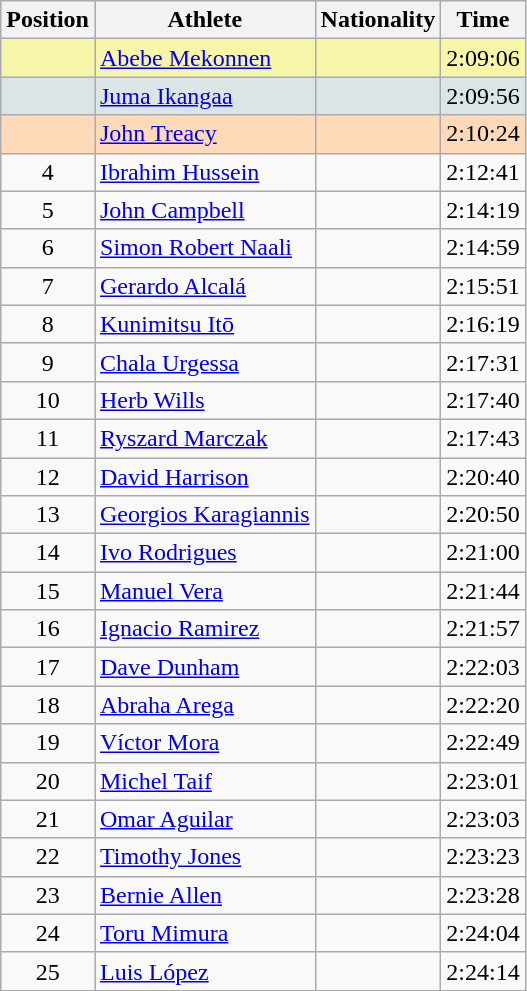<table class="wikitable sortable">
<tr>
<th>Position</th>
<th>Athlete</th>
<th>Nationality</th>
<th>Time</th>
</tr>
<tr bgcolor=#F7F6A8>
<td align=center></td>
<td><a href='#'>Abebe Mekonnen</a></td>
<td></td>
<td>2:09:06</td>
</tr>
<tr bgcolor=#DCE5E5>
<td align=center></td>
<td><a href='#'>Juma Ikangaa</a></td>
<td></td>
<td>2:09:56</td>
</tr>
<tr bgcolor=#FFDAB9>
<td align=center></td>
<td><a href='#'>John Treacy</a></td>
<td></td>
<td>2:10:24</td>
</tr>
<tr>
<td align=center>4</td>
<td><a href='#'>Ibrahim Hussein</a></td>
<td></td>
<td>2:12:41</td>
</tr>
<tr>
<td align=center>5</td>
<td><a href='#'>John Campbell</a></td>
<td></td>
<td>2:14:19</td>
</tr>
<tr>
<td align=center>6</td>
<td><a href='#'>Simon Robert Naali</a></td>
<td></td>
<td>2:14:59</td>
</tr>
<tr>
<td align=center>7</td>
<td><a href='#'>Gerardo Alcalá</a></td>
<td></td>
<td>2:15:51</td>
</tr>
<tr>
<td align=center>8</td>
<td><a href='#'>Kunimitsu Itō</a></td>
<td></td>
<td>2:16:19</td>
</tr>
<tr>
<td align=center>9</td>
<td><a href='#'>Chala Urgessa</a></td>
<td></td>
<td>2:17:31</td>
</tr>
<tr>
<td align=center>10</td>
<td><a href='#'>Herb Wills</a></td>
<td></td>
<td>2:17:40</td>
</tr>
<tr>
<td align=center>11</td>
<td><a href='#'>Ryszard Marczak</a></td>
<td></td>
<td>2:17:43</td>
</tr>
<tr>
<td align=center>12</td>
<td><a href='#'>David Harrison</a></td>
<td></td>
<td>2:20:40</td>
</tr>
<tr>
<td align=center>13</td>
<td><a href='#'>Georgios Karagiannis</a></td>
<td></td>
<td>2:20:50</td>
</tr>
<tr>
<td align=center>14</td>
<td><a href='#'>Ivo Rodrigues</a></td>
<td></td>
<td>2:21:00</td>
</tr>
<tr>
<td align=center>15</td>
<td><a href='#'>Manuel Vera</a></td>
<td></td>
<td>2:21:44</td>
</tr>
<tr>
<td align=center>16</td>
<td><a href='#'>Ignacio Ramirez</a></td>
<td></td>
<td>2:21:57</td>
</tr>
<tr>
<td align=center>17</td>
<td><a href='#'>Dave Dunham</a></td>
<td></td>
<td>2:22:03</td>
</tr>
<tr>
<td align=center>18</td>
<td><a href='#'>Abraha Arega</a></td>
<td></td>
<td>2:22:20</td>
</tr>
<tr>
<td align=center>19</td>
<td><a href='#'>Víctor Mora</a></td>
<td></td>
<td>2:22:49</td>
</tr>
<tr>
<td align=center>20</td>
<td><a href='#'>Michel Taif</a></td>
<td></td>
<td>2:23:01</td>
</tr>
<tr>
<td align=center>21</td>
<td><a href='#'>Omar Aguilar</a></td>
<td></td>
<td>2:23:03</td>
</tr>
<tr>
<td align=center>22</td>
<td><a href='#'>Timothy Jones</a></td>
<td></td>
<td>2:23:23</td>
</tr>
<tr>
<td align=center>23</td>
<td><a href='#'>Bernie Allen</a></td>
<td></td>
<td>2:23:28</td>
</tr>
<tr>
<td align=center>24</td>
<td><a href='#'>Toru Mimura</a></td>
<td></td>
<td>2:24:04</td>
</tr>
<tr>
<td align=center>25</td>
<td><a href='#'>Luis López</a></td>
<td></td>
<td>2:24:14</td>
</tr>
</table>
